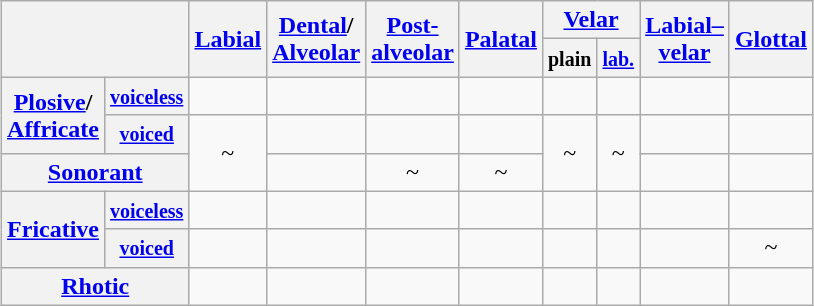<table class="wikitable" style="margin:1em auto; text-align:center">
<tr>
<th colspan=2 rowspan=2></th>
<th rowspan=2><a href='#'>Labial</a></th>
<th rowspan=2><a href='#'>Dental</a>/<br><a href='#'>Alveolar</a></th>
<th rowspan=2><a href='#'>Post-<br>alveolar</a></th>
<th rowspan=2><a href='#'>Palatal</a></th>
<th colspan=2><a href='#'>Velar</a></th>
<th rowspan=2><a href='#'>Labial–<br>velar</a></th>
<th rowspan=2><a href='#'>Glottal</a></th>
</tr>
<tr>
<th><small>plain</small></th>
<th><small><a href='#'>lab.</a></small></th>
</tr>
<tr>
<th rowspan="2"><a href='#'>Plosive</a>/<br><a href='#'>Affricate</a></th>
<th><small><a href='#'>voiceless</a></small></th>
<td></td>
<td></td>
<td></td>
<td></td>
<td></td>
<td></td>
<td></td>
<td></td>
</tr>
<tr>
<th><small><a href='#'>voiced</a></small></th>
<td rowspan="2">~</td>
<td></td>
<td></td>
<td></td>
<td rowspan="2">~</td>
<td rowspan="2">~</td>
<td></td>
<td></td>
</tr>
<tr>
<th colspan="2"><a href='#'>Sonorant</a></th>
<td></td>
<td>~</td>
<td>~</td>
<td></td>
<td></td>
</tr>
<tr>
<th rowspan=2><a href='#'>Fricative</a></th>
<th><small><a href='#'>voiceless</a></small></th>
<td></td>
<td></td>
<td></td>
<td></td>
<td></td>
<td></td>
<td></td>
<td></td>
</tr>
<tr>
<th><small><a href='#'>voiced</a></small></th>
<td></td>
<td></td>
<td></td>
<td></td>
<td></td>
<td></td>
<td></td>
<td>~</td>
</tr>
<tr>
<th colspan=2><a href='#'>Rhotic</a></th>
<td></td>
<td></td>
<td></td>
<td></td>
<td></td>
<td></td>
<td></td>
<td></td>
</tr>
</table>
